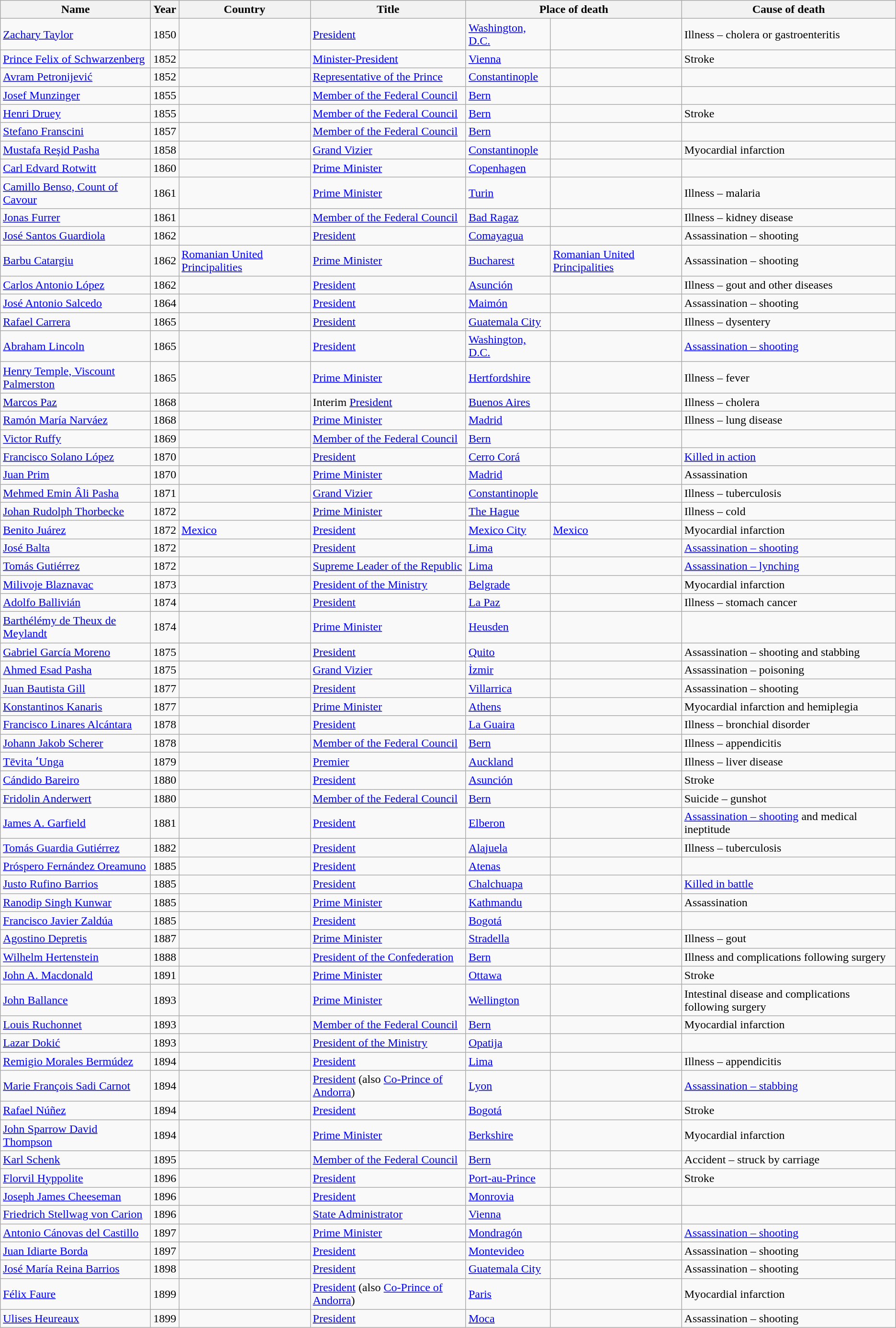<table class="wikitable sortable">
<tr>
<th>Name</th>
<th>Year</th>
<th>Country</th>
<th>Title</th>
<th colspan="2">Place of death</th>
<th>Cause of death</th>
</tr>
<tr>
<td><a href='#'>Zachary Taylor</a></td>
<td>1850</td>
<td></td>
<td><a href='#'>President</a></td>
<td><a href='#'>Washington, D.C.</a></td>
<td></td>
<td>Illness – cholera or gastroenteritis</td>
</tr>
<tr>
<td><a href='#'>Prince Felix of Schwarzenberg</a></td>
<td>1852</td>
<td></td>
<td><a href='#'>Minister-President</a></td>
<td><a href='#'>Vienna</a></td>
<td></td>
<td>Stroke</td>
</tr>
<tr>
<td><a href='#'>Avram Petronijević</a></td>
<td>1852</td>
<td></td>
<td><a href='#'>Representative of the Prince</a></td>
<td><a href='#'>Constantinople</a></td>
<td></td>
<td></td>
</tr>
<tr>
<td><a href='#'>Josef Munzinger</a></td>
<td>1855</td>
<td></td>
<td><a href='#'>Member of the Federal Council</a></td>
<td><a href='#'>Bern</a></td>
<td></td>
<td></td>
</tr>
<tr>
<td><a href='#'>Henri Druey</a></td>
<td>1855</td>
<td></td>
<td><a href='#'>Member of the Federal Council</a></td>
<td><a href='#'>Bern</a></td>
<td></td>
<td>Stroke</td>
</tr>
<tr>
<td><a href='#'>Stefano Franscini</a></td>
<td>1857</td>
<td></td>
<td><a href='#'>Member of the Federal Council</a></td>
<td><a href='#'>Bern</a></td>
<td></td>
<td></td>
</tr>
<tr>
<td><a href='#'>Mustafa Reşid Pasha</a></td>
<td>1858</td>
<td></td>
<td><a href='#'>Grand Vizier</a></td>
<td><a href='#'>Constantinople</a></td>
<td></td>
<td>Myocardial infarction</td>
</tr>
<tr>
<td><a href='#'>Carl Edvard Rotwitt</a></td>
<td>1860</td>
<td></td>
<td><a href='#'>Prime Minister</a></td>
<td><a href='#'>Copenhagen</a></td>
<td></td>
<td></td>
</tr>
<tr>
<td><a href='#'>Camillo Benso, Count of Cavour</a></td>
<td>1861</td>
<td></td>
<td><a href='#'>Prime Minister</a></td>
<td><a href='#'>Turin</a></td>
<td></td>
<td>Illness – malaria</td>
</tr>
<tr>
<td><a href='#'>Jonas Furrer</a></td>
<td>1861</td>
<td></td>
<td><a href='#'>Member of the Federal Council</a></td>
<td><a href='#'>Bad Ragaz</a></td>
<td></td>
<td>Illness – kidney disease</td>
</tr>
<tr>
<td><a href='#'>José Santos Guardiola</a></td>
<td>1862</td>
<td></td>
<td><a href='#'>President</a></td>
<td><a href='#'>Comayagua</a></td>
<td></td>
<td>Assassination – shooting</td>
</tr>
<tr>
<td><a href='#'>Barbu Catargiu</a></td>
<td>1862</td>
<td> <a href='#'>Romanian United Principalities</a></td>
<td><a href='#'>Prime Minister</a></td>
<td><a href='#'>Bucharest</a></td>
<td> <a href='#'>Romanian United Principalities</a></td>
<td>Assassination – shooting</td>
</tr>
<tr>
<td><a href='#'>Carlos Antonio López</a></td>
<td>1862</td>
<td></td>
<td><a href='#'>President</a></td>
<td><a href='#'>Asunción</a></td>
<td></td>
<td>Illness – gout and other diseases</td>
</tr>
<tr>
<td><a href='#'>José Antonio Salcedo</a></td>
<td>1864</td>
<td></td>
<td><a href='#'>President</a></td>
<td><a href='#'>Maimón</a></td>
<td></td>
<td>Assassination – shooting</td>
</tr>
<tr>
<td><a href='#'>Rafael Carrera</a></td>
<td>1865</td>
<td></td>
<td><a href='#'>President</a></td>
<td><a href='#'>Guatemala City</a></td>
<td></td>
<td>Illness – dysentery</td>
</tr>
<tr>
<td><a href='#'>Abraham Lincoln</a></td>
<td>1865</td>
<td></td>
<td><a href='#'>President</a></td>
<td><a href='#'>Washington, D.C.</a></td>
<td></td>
<td><a href='#'>Assassination – shooting</a></td>
</tr>
<tr>
<td><a href='#'>Henry Temple, Viscount Palmerston</a></td>
<td>1865</td>
<td></td>
<td><a href='#'>Prime Minister</a></td>
<td><a href='#'>Hertfordshire</a></td>
<td></td>
<td>Illness – fever</td>
</tr>
<tr>
<td><a href='#'>Marcos Paz</a></td>
<td>1868</td>
<td></td>
<td>Interim <a href='#'>President</a></td>
<td><a href='#'>Buenos Aires</a></td>
<td></td>
<td>Illness – cholera</td>
</tr>
<tr>
<td><a href='#'>Ramón María Narváez</a></td>
<td>1868</td>
<td></td>
<td><a href='#'>Prime Minister</a></td>
<td><a href='#'>Madrid</a></td>
<td></td>
<td>Illness – lung disease</td>
</tr>
<tr>
<td><a href='#'>Victor Ruffy</a></td>
<td>1869</td>
<td></td>
<td><a href='#'>Member of the Federal Council</a></td>
<td><a href='#'>Bern</a></td>
<td></td>
<td></td>
</tr>
<tr>
<td><a href='#'>Francisco Solano López</a></td>
<td>1870</td>
<td></td>
<td><a href='#'>President</a></td>
<td><a href='#'>Cerro Corá</a></td>
<td></td>
<td><a href='#'>Killed in action</a></td>
</tr>
<tr>
<td><a href='#'>Juan Prim</a></td>
<td>1870</td>
<td></td>
<td><a href='#'>Prime Minister</a></td>
<td><a href='#'>Madrid</a></td>
<td></td>
<td>Assassination</td>
</tr>
<tr>
<td><a href='#'>Mehmed Emin Âli Pasha</a></td>
<td>1871</td>
<td></td>
<td><a href='#'>Grand Vizier</a></td>
<td><a href='#'>Constantinople</a></td>
<td></td>
<td>Illness – tuberculosis</td>
</tr>
<tr>
<td><a href='#'>Johan Rudolph Thorbecke</a></td>
<td>1872</td>
<td></td>
<td><a href='#'>Prime Minister</a></td>
<td><a href='#'>The Hague</a></td>
<td></td>
<td>Illness – cold</td>
</tr>
<tr>
<td><a href='#'>Benito Juárez</a></td>
<td>1872</td>
<td> <a href='#'>Mexico</a></td>
<td><a href='#'>President</a></td>
<td><a href='#'>Mexico City</a></td>
<td> <a href='#'>Mexico</a></td>
<td>Myocardial infarction</td>
</tr>
<tr>
<td><a href='#'>José Balta</a></td>
<td>1872</td>
<td></td>
<td><a href='#'>President</a></td>
<td><a href='#'>Lima</a></td>
<td></td>
<td><a href='#'>Assassination – shooting</a></td>
</tr>
<tr>
<td><a href='#'>Tomás Gutiérrez</a></td>
<td>1872</td>
<td></td>
<td><a href='#'>Supreme Leader of the Republic</a></td>
<td><a href='#'>Lima</a></td>
<td></td>
<td><a href='#'>Assassination – lynching</a></td>
</tr>
<tr>
<td><a href='#'>Milivoje Blaznavac</a></td>
<td>1873</td>
<td></td>
<td><a href='#'>President of the Ministry</a></td>
<td><a href='#'>Belgrade</a></td>
<td></td>
<td>Myocardial infarction</td>
</tr>
<tr>
<td><a href='#'>Adolfo Ballivián</a></td>
<td>1874</td>
<td></td>
<td><a href='#'>President</a></td>
<td><a href='#'>La Paz</a></td>
<td></td>
<td>Illness – stomach cancer</td>
</tr>
<tr>
<td><a href='#'>Barthélémy de Theux de Meylandt</a></td>
<td>1874</td>
<td></td>
<td><a href='#'>Prime Minister</a></td>
<td><a href='#'>Heusden</a></td>
<td></td>
<td></td>
</tr>
<tr>
<td><a href='#'>Gabriel García Moreno</a></td>
<td>1875</td>
<td></td>
<td><a href='#'>President</a></td>
<td><a href='#'>Quito</a></td>
<td></td>
<td>Assassination – shooting and stabbing</td>
</tr>
<tr>
<td><a href='#'>Ahmed Esad Pasha</a></td>
<td>1875</td>
<td></td>
<td><a href='#'>Grand Vizier</a></td>
<td><a href='#'>İzmir</a></td>
<td></td>
<td>Assassination – poisoning</td>
</tr>
<tr>
<td><a href='#'>Juan Bautista Gill</a></td>
<td>1877</td>
<td></td>
<td><a href='#'>President</a></td>
<td><a href='#'>Villarrica</a></td>
<td></td>
<td>Assassination – shooting</td>
</tr>
<tr>
<td><a href='#'>Konstantinos Kanaris</a></td>
<td>1877</td>
<td></td>
<td><a href='#'>Prime Minister</a></td>
<td><a href='#'>Athens</a></td>
<td></td>
<td>Myocardial infarction and hemiplegia</td>
</tr>
<tr>
<td><a href='#'>Francisco Linares Alcántara</a></td>
<td>1878</td>
<td></td>
<td><a href='#'>President</a></td>
<td><a href='#'>La Guaira</a></td>
<td></td>
<td>Illness – bronchial disorder</td>
</tr>
<tr>
<td><a href='#'>Johann Jakob Scherer</a></td>
<td>1878</td>
<td></td>
<td><a href='#'>Member of the Federal Council</a></td>
<td><a href='#'>Bern</a></td>
<td></td>
<td>Illness – appendicitis</td>
</tr>
<tr>
<td><a href='#'>Tēvita ʻUnga</a></td>
<td>1879</td>
<td></td>
<td><a href='#'>Premier</a></td>
<td><a href='#'>Auckland</a></td>
<td></td>
<td>Illness – liver disease</td>
</tr>
<tr>
<td><a href='#'>Cándido Bareiro</a></td>
<td>1880</td>
<td></td>
<td><a href='#'>President</a></td>
<td><a href='#'>Asunción</a></td>
<td></td>
<td>Stroke</td>
</tr>
<tr>
<td><a href='#'>Fridolin Anderwert</a></td>
<td>1880</td>
<td></td>
<td><a href='#'>Member of the Federal Council</a></td>
<td><a href='#'>Bern</a></td>
<td></td>
<td>Suicide – gunshot</td>
</tr>
<tr>
<td><a href='#'>James A. Garfield</a></td>
<td>1881</td>
<td></td>
<td><a href='#'>President</a></td>
<td><a href='#'>Elberon</a></td>
<td></td>
<td><a href='#'>Assassination – shooting</a> and medical ineptitude</td>
</tr>
<tr>
<td><a href='#'>Tomás Guardia Gutiérrez</a></td>
<td>1882</td>
<td></td>
<td><a href='#'>President</a></td>
<td><a href='#'>Alajuela</a></td>
<td></td>
<td>Illness – tuberculosis</td>
</tr>
<tr>
<td><a href='#'>Próspero Fernández Oreamuno</a></td>
<td>1885</td>
<td></td>
<td><a href='#'>President</a></td>
<td><a href='#'>Atenas</a></td>
<td></td>
<td></td>
</tr>
<tr>
<td><a href='#'>Justo Rufino Barrios</a></td>
<td>1885</td>
<td></td>
<td><a href='#'>President</a></td>
<td><a href='#'>Chalchuapa</a></td>
<td></td>
<td><a href='#'>Killed in battle</a></td>
</tr>
<tr>
<td><a href='#'>Ranodip Singh Kunwar</a></td>
<td>1885</td>
<td></td>
<td><a href='#'>Prime Minister</a></td>
<td><a href='#'>Kathmandu</a></td>
<td></td>
<td>Assassination</td>
</tr>
<tr>
<td><a href='#'>Francisco Javier Zaldúa</a></td>
<td>1885</td>
<td></td>
<td><a href='#'>President</a></td>
<td><a href='#'>Bogotá</a></td>
<td></td>
<td></td>
</tr>
<tr>
<td><a href='#'>Agostino Depretis</a></td>
<td>1887</td>
<td></td>
<td><a href='#'>Prime Minister</a></td>
<td><a href='#'>Stradella</a></td>
<td></td>
<td>Illness – gout</td>
</tr>
<tr>
<td><a href='#'>Wilhelm Hertenstein</a></td>
<td>1888</td>
<td></td>
<td><a href='#'>President of the Confederation</a></td>
<td><a href='#'>Bern</a></td>
<td></td>
<td>Illness and complications following surgery</td>
</tr>
<tr>
<td><a href='#'>John A. Macdonald</a></td>
<td>1891</td>
<td></td>
<td><a href='#'>Prime Minister</a></td>
<td><a href='#'>Ottawa</a></td>
<td></td>
<td>Stroke</td>
</tr>
<tr>
<td><a href='#'>John Ballance</a></td>
<td>1893</td>
<td></td>
<td><a href='#'>Prime Minister</a></td>
<td><a href='#'>Wellington</a></td>
<td></td>
<td>Intestinal disease and complications following surgery</td>
</tr>
<tr>
<td><a href='#'>Louis Ruchonnet</a></td>
<td>1893</td>
<td></td>
<td><a href='#'>Member of the Federal Council</a></td>
<td><a href='#'>Bern</a></td>
<td></td>
<td>Myocardial infarction</td>
</tr>
<tr>
<td><a href='#'>Lazar Dokić</a></td>
<td>1893</td>
<td></td>
<td><a href='#'>President of the Ministry</a></td>
<td><a href='#'>Opatija</a></td>
<td></td>
<td></td>
</tr>
<tr>
<td><a href='#'>Remigio Morales Bermúdez</a></td>
<td>1894</td>
<td></td>
<td><a href='#'>President</a></td>
<td><a href='#'>Lima</a></td>
<td></td>
<td>Illness – appendicitis</td>
</tr>
<tr>
<td><a href='#'>Marie François Sadi Carnot</a></td>
<td>1894</td>
<td></td>
<td><a href='#'>President</a> (also <a href='#'>Co-Prince of Andorra</a>)</td>
<td><a href='#'>Lyon</a></td>
<td></td>
<td><a href='#'>Assassination – stabbing</a></td>
</tr>
<tr>
<td><a href='#'>Rafael Núñez</a></td>
<td>1894</td>
<td></td>
<td><a href='#'>President</a></td>
<td><a href='#'>Bogotá</a></td>
<td></td>
<td>Stroke</td>
</tr>
<tr>
<td><a href='#'>John Sparrow David Thompson</a></td>
<td>1894</td>
<td></td>
<td><a href='#'>Prime Minister</a></td>
<td><a href='#'>Berkshire</a></td>
<td></td>
<td>Myocardial infarction</td>
</tr>
<tr>
<td><a href='#'>Karl Schenk</a></td>
<td>1895</td>
<td></td>
<td><a href='#'>Member of the Federal Council</a></td>
<td><a href='#'>Bern</a></td>
<td></td>
<td>Accident – struck by carriage</td>
</tr>
<tr>
<td><a href='#'>Florvil Hyppolite</a></td>
<td>1896</td>
<td></td>
<td><a href='#'>President</a></td>
<td><a href='#'>Port-au-Prince</a></td>
<td></td>
<td>Stroke</td>
</tr>
<tr>
<td><a href='#'>Joseph James Cheeseman</a></td>
<td>1896</td>
<td></td>
<td><a href='#'>President</a></td>
<td><a href='#'>Monrovia</a></td>
<td></td>
<td></td>
</tr>
<tr>
<td><a href='#'>Friedrich Stellwag von Carion</a></td>
<td>1896</td>
<td></td>
<td><a href='#'>State Administrator</a></td>
<td><a href='#'>Vienna</a></td>
<td></td>
<td></td>
</tr>
<tr>
<td><a href='#'>Antonio Cánovas del Castillo</a></td>
<td>1897</td>
<td></td>
<td><a href='#'>Prime Minister</a></td>
<td><a href='#'>Mondragón</a></td>
<td></td>
<td><a href='#'>Assassination – shooting</a></td>
</tr>
<tr>
<td><a href='#'>Juan Idiarte Borda</a></td>
<td>1897</td>
<td></td>
<td><a href='#'>President</a></td>
<td><a href='#'>Montevideo</a></td>
<td></td>
<td>Assassination – shooting</td>
</tr>
<tr>
<td><a href='#'>José María Reina Barrios</a></td>
<td>1898</td>
<td></td>
<td><a href='#'>President</a></td>
<td><a href='#'>Guatemala City</a></td>
<td></td>
<td>Assassination – shooting</td>
</tr>
<tr>
<td><a href='#'>Félix Faure</a></td>
<td>1899</td>
<td></td>
<td><a href='#'>President</a> (also <a href='#'>Co-Prince of Andorra</a>)</td>
<td><a href='#'>Paris</a></td>
<td></td>
<td>Myocardial infarction</td>
</tr>
<tr>
<td><a href='#'>Ulises Heureaux</a></td>
<td>1899</td>
<td></td>
<td><a href='#'>President</a></td>
<td><a href='#'>Moca</a></td>
<td></td>
<td>Assassination – shooting</td>
</tr>
</table>
